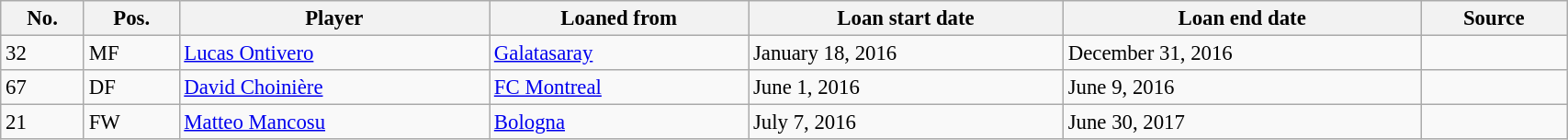<table class="wikitable sortable" style="width:90%; text-align:center; font-size:95%; text-align:left;">
<tr>
<th><strong>No.</strong></th>
<th><strong>Pos.</strong></th>
<th><strong>Player</strong></th>
<th><strong>Loaned from</strong></th>
<th><strong>Loan start date</strong></th>
<th><strong>Loan end date</strong></th>
<th><strong>Source</strong></th>
</tr>
<tr>
<td>32</td>
<td>MF</td>
<td> <a href='#'>Lucas Ontivero</a></td>
<td> <a href='#'>Galatasaray</a></td>
<td>January 18, 2016</td>
<td>December 31, 2016</td>
<td></td>
</tr>
<tr>
<td>67</td>
<td>DF</td>
<td> <a href='#'>David Choinière</a></td>
<td> <a href='#'>FC Montreal</a></td>
<td>June 1, 2016</td>
<td>June 9, 2016</td>
<td></td>
</tr>
<tr>
<td>21</td>
<td>FW</td>
<td> <a href='#'>Matteo Mancosu</a></td>
<td> <a href='#'>Bologna</a></td>
<td>July 7, 2016</td>
<td>June 30, 2017</td>
<td></td>
</tr>
</table>
